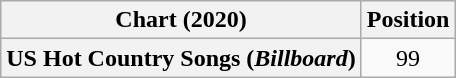<table class="wikitable plainrowheaders" style="text-align:center">
<tr>
<th scope="col">Chart (2020)</th>
<th scope="col">Position</th>
</tr>
<tr>
<th scope="row">US Hot Country Songs (<em>Billboard</em>)</th>
<td>99</td>
</tr>
</table>
